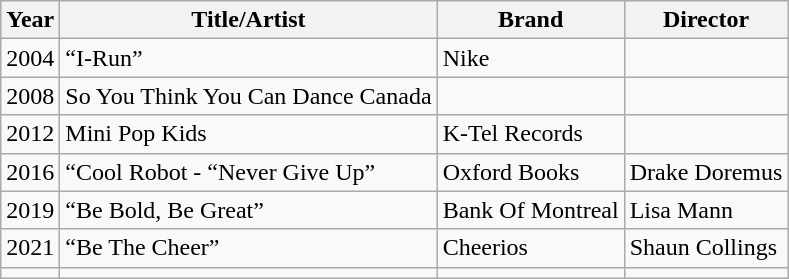<table class="wikitable">
<tr>
<th>Year</th>
<th>Title/Artist</th>
<th>Brand</th>
<th>Director</th>
</tr>
<tr>
<td>2004</td>
<td>“I-Run”</td>
<td>Nike</td>
<td></td>
</tr>
<tr>
<td>2008</td>
<td>So You Think  You Can Dance Canada</td>
<td></td>
<td></td>
</tr>
<tr>
<td>2012</td>
<td>Mini Pop  Kids</td>
<td>K-Tel Records</td>
<td></td>
</tr>
<tr>
<td>2016</td>
<td>“Cool Robot -  “Never Give Up”</td>
<td>Oxford Books</td>
<td>Drake Doremus</td>
</tr>
<tr>
<td>2019</td>
<td>“Be Bold, Be  Great”</td>
<td>Bank Of  Montreal</td>
<td>Lisa Mann</td>
</tr>
<tr>
<td>2021</td>
<td>“Be The Cheer”</td>
<td>Cheerios</td>
<td>Shaun Collings</td>
</tr>
<tr>
<td></td>
<td></td>
<td></td>
<td></td>
</tr>
</table>
